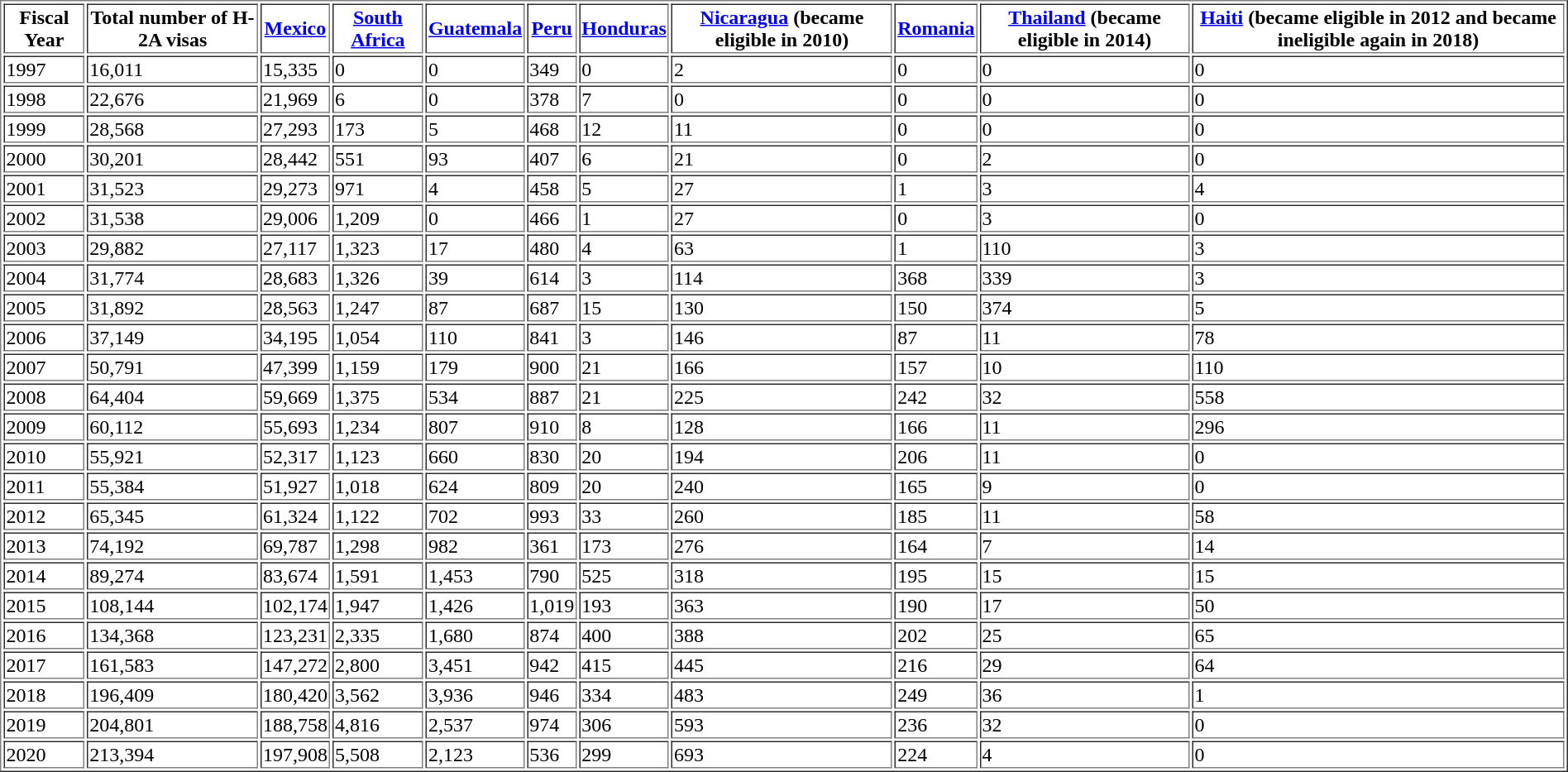<table class="sortable" border="1">
<tr>
<th>Fiscal Year</th>
<th>Total number of H-2A visas</th>
<th><a href='#'>Mexico</a></th>
<th><a href='#'>South Africa</a></th>
<th><a href='#'>Guatemala</a></th>
<th><a href='#'>Peru</a></th>
<th><a href='#'>Honduras</a></th>
<th><a href='#'>Nicaragua</a> (became eligible in 2010)</th>
<th><a href='#'>Romania</a></th>
<th><a href='#'>Thailand</a> (became eligible in 2014)</th>
<th><a href='#'>Haiti</a> (became eligible in 2012 and became ineligible again in 2018)</th>
</tr>
<tr>
<td>1997</td>
<td>16,011</td>
<td>15,335</td>
<td>0</td>
<td>0</td>
<td>349</td>
<td>0</td>
<td>2</td>
<td>0</td>
<td>0</td>
<td>0</td>
</tr>
<tr>
<td>1998</td>
<td>22,676</td>
<td>21,969</td>
<td>6</td>
<td>0</td>
<td>378</td>
<td>7</td>
<td>0</td>
<td>0</td>
<td>0</td>
<td>0</td>
</tr>
<tr>
<td>1999</td>
<td>28,568</td>
<td>27,293</td>
<td>173</td>
<td>5</td>
<td>468</td>
<td>12</td>
<td>11</td>
<td>0</td>
<td>0</td>
<td>0</td>
</tr>
<tr>
<td>2000</td>
<td>30,201</td>
<td>28,442</td>
<td>551</td>
<td>93</td>
<td>407</td>
<td>6</td>
<td>21</td>
<td>0</td>
<td>2</td>
<td>0</td>
</tr>
<tr>
<td>2001</td>
<td>31,523</td>
<td>29,273</td>
<td>971</td>
<td>4</td>
<td>458</td>
<td>5</td>
<td>27</td>
<td>1</td>
<td>3</td>
<td>4</td>
</tr>
<tr>
<td>2002</td>
<td>31,538</td>
<td>29,006</td>
<td>1,209</td>
<td>0</td>
<td>466</td>
<td>1</td>
<td>27</td>
<td>0</td>
<td>3</td>
<td>0</td>
</tr>
<tr>
<td>2003</td>
<td>29,882</td>
<td>27,117</td>
<td>1,323</td>
<td>17</td>
<td>480</td>
<td>4</td>
<td>63</td>
<td>1</td>
<td>110</td>
<td>3</td>
</tr>
<tr>
<td>2004</td>
<td>31,774</td>
<td>28,683</td>
<td>1,326</td>
<td>39</td>
<td>614</td>
<td>3</td>
<td>114</td>
<td>368</td>
<td>339</td>
<td>3</td>
</tr>
<tr>
<td>2005</td>
<td>31,892</td>
<td>28,563</td>
<td>1,247</td>
<td>87</td>
<td>687</td>
<td>15</td>
<td>130</td>
<td>150</td>
<td>374</td>
<td>5</td>
</tr>
<tr>
<td>2006</td>
<td>37,149</td>
<td>34,195</td>
<td>1,054</td>
<td>110</td>
<td>841</td>
<td>3</td>
<td>146</td>
<td>87</td>
<td>11</td>
<td>78</td>
</tr>
<tr>
<td>2007</td>
<td>50,791</td>
<td>47,399</td>
<td>1,159</td>
<td>179</td>
<td>900</td>
<td>21</td>
<td>166</td>
<td>157</td>
<td>10</td>
<td>110</td>
</tr>
<tr>
<td>2008</td>
<td>64,404</td>
<td>59,669</td>
<td>1,375</td>
<td>534</td>
<td>887</td>
<td>21</td>
<td>225</td>
<td>242</td>
<td>32</td>
<td>558</td>
</tr>
<tr>
<td>2009</td>
<td>60,112</td>
<td>55,693</td>
<td>1,234</td>
<td>807</td>
<td>910</td>
<td>8</td>
<td>128</td>
<td>166</td>
<td>11</td>
<td>296</td>
</tr>
<tr>
<td>2010</td>
<td>55,921</td>
<td>52,317</td>
<td>1,123</td>
<td>660</td>
<td>830</td>
<td>20</td>
<td>194</td>
<td>206</td>
<td>11</td>
<td>0</td>
</tr>
<tr>
<td>2011</td>
<td>55,384</td>
<td>51,927</td>
<td>1,018</td>
<td>624</td>
<td>809</td>
<td>20</td>
<td>240</td>
<td>165</td>
<td>9</td>
<td>0</td>
</tr>
<tr>
<td>2012</td>
<td>65,345</td>
<td>61,324</td>
<td>1,122</td>
<td>702</td>
<td>993</td>
<td>33</td>
<td>260</td>
<td>185</td>
<td>11</td>
<td>58</td>
</tr>
<tr>
<td>2013</td>
<td>74,192</td>
<td>69,787</td>
<td>1,298</td>
<td>982</td>
<td>361</td>
<td>173</td>
<td>276</td>
<td>164</td>
<td>7</td>
<td>14</td>
</tr>
<tr>
<td>2014</td>
<td>89,274</td>
<td>83,674</td>
<td>1,591</td>
<td>1,453</td>
<td>790</td>
<td>525</td>
<td>318</td>
<td>195</td>
<td>15</td>
<td>15</td>
</tr>
<tr>
<td>2015</td>
<td>108,144</td>
<td>102,174</td>
<td>1,947</td>
<td>1,426</td>
<td>1,019</td>
<td>193</td>
<td>363</td>
<td>190</td>
<td>17</td>
<td>50</td>
</tr>
<tr>
<td>2016</td>
<td>134,368</td>
<td>123,231</td>
<td>2,335</td>
<td>1,680</td>
<td>874</td>
<td>400</td>
<td>388</td>
<td>202</td>
<td>25</td>
<td>65</td>
</tr>
<tr>
<td>2017</td>
<td>161,583</td>
<td>147,272</td>
<td>2,800</td>
<td>3,451</td>
<td>942</td>
<td>415</td>
<td>445</td>
<td>216</td>
<td>29</td>
<td>64</td>
</tr>
<tr>
<td>2018</td>
<td>196,409</td>
<td>180,420</td>
<td>3,562</td>
<td>3,936</td>
<td>946</td>
<td>334</td>
<td>483</td>
<td>249</td>
<td>36</td>
<td>1</td>
</tr>
<tr>
<td>2019</td>
<td>204,801</td>
<td>188,758</td>
<td>4,816</td>
<td>2,537</td>
<td>974</td>
<td>306</td>
<td>593</td>
<td>236</td>
<td>32</td>
<td>0</td>
</tr>
<tr>
<td>2020</td>
<td>213,394</td>
<td>197,908</td>
<td>5,508</td>
<td>2,123</td>
<td>536</td>
<td>299</td>
<td>693</td>
<td>224</td>
<td>4</td>
<td>0</td>
</tr>
</table>
